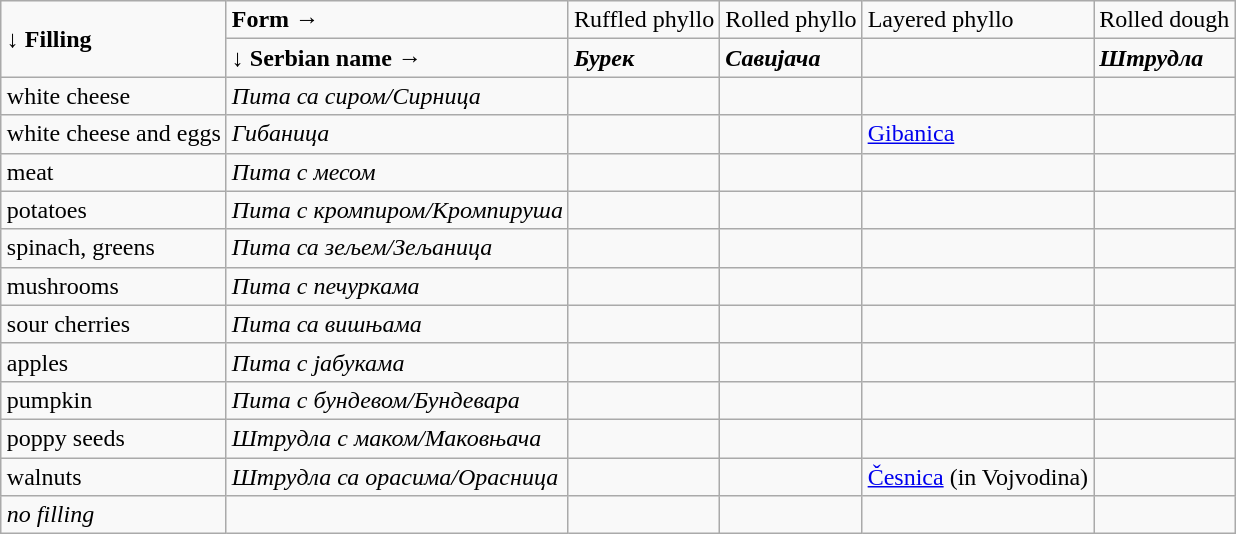<table class="wikitable" style="margin-left: auto; margin-right: auto; border: none;">
<tr>
<td rowspan="2">↓ <strong>Filling</strong></td>
<td><strong>Form</strong> →</td>
<td>Ruffled phyllo</td>
<td>Rolled phyllo</td>
<td>Layered phyllo</td>
<td>Rolled dough</td>
</tr>
<tr>
<td>↓ <strong>Serbian name</strong> →</td>
<td><strong><em>Бурек</em></strong></td>
<td><strong><em>Савијача</em></strong></td>
<td></td>
<td><strong><em>Штрудла</em></strong></td>
</tr>
<tr>
<td>white cheese</td>
<td><em>Пита са сиром/Сирница</em></td>
<td></td>
<td></td>
<td></td>
<td></td>
</tr>
<tr>
<td>white cheese and eggs</td>
<td><em>Гибаница</em></td>
<td></td>
<td></td>
<td><a href='#'>Gibanica</a></td>
<td></td>
</tr>
<tr>
<td>meat</td>
<td><em>Пита с месом</em></td>
<td></td>
<td></td>
<td></td>
<td></td>
</tr>
<tr>
<td>potatoes</td>
<td><em>Пита с кромпиром/Кромпируша</em></td>
<td></td>
<td></td>
<td></td>
<td></td>
</tr>
<tr>
<td>spinach, greens</td>
<td><em>Пита са зељем/Зељаница</em></td>
<td></td>
<td></td>
<td></td>
<td></td>
</tr>
<tr>
<td>mushrooms</td>
<td><em>Пита с печуркама</em></td>
<td></td>
<td></td>
<td></td>
<td></td>
</tr>
<tr>
<td>sour cherries</td>
<td><em>Пита са вишњама</em></td>
<td></td>
<td></td>
<td></td>
<td></td>
</tr>
<tr>
<td>apples</td>
<td><em>Пита с јабукама</em></td>
<td></td>
<td></td>
<td></td>
<td></td>
</tr>
<tr>
<td>pumpkin</td>
<td><em>Пита с бундевом/Бундевара</em></td>
<td></td>
<td></td>
<td></td>
<td></td>
</tr>
<tr>
<td>poppy seeds</td>
<td><em>Штрудла с маком/Маковњача</em></td>
<td></td>
<td></td>
<td></td>
<td></td>
</tr>
<tr>
<td>walnuts</td>
<td><em>Штрудла са орасима/Орасница</em></td>
<td></td>
<td></td>
<td><a href='#'>Česnica</a> (in Vojvodina)</td>
<td></td>
</tr>
<tr>
<td><em>no filling</em></td>
<td></td>
<td></td>
<td></td>
<td></td>
<td></td>
</tr>
</table>
